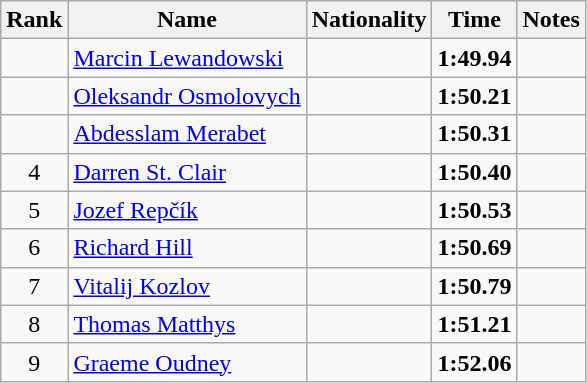<table class="wikitable sortable" style="text-align:center">
<tr>
<th>Rank</th>
<th>Name</th>
<th>Nationality</th>
<th>Time</th>
<th>Notes</th>
</tr>
<tr>
<td></td>
<td align=left><a href='#'>Marcin Lewandowski</a></td>
<td align=left></td>
<td><strong>1:49.94</strong></td>
<td></td>
</tr>
<tr>
<td></td>
<td align=left><a href='#'>Oleksandr Osmolovych</a></td>
<td align=left></td>
<td><strong>1:50.21</strong></td>
<td></td>
</tr>
<tr>
<td></td>
<td align=left><a href='#'>Abdesslam Merabet</a></td>
<td align=left></td>
<td><strong>1:50.31</strong></td>
<td></td>
</tr>
<tr>
<td>4</td>
<td align=left><a href='#'>Darren St. Clair</a></td>
<td align=left></td>
<td><strong>1:50.40</strong></td>
<td></td>
</tr>
<tr>
<td>5</td>
<td align=left><a href='#'>Jozef Repčík</a></td>
<td align=left></td>
<td><strong>1:50.53</strong></td>
<td></td>
</tr>
<tr>
<td>6</td>
<td align=left><a href='#'>Richard Hill</a></td>
<td align=left></td>
<td><strong>1:50.69</strong></td>
<td></td>
</tr>
<tr>
<td>7</td>
<td align=left><a href='#'>Vitalij Kozlov</a></td>
<td align=left></td>
<td><strong>1:50.79</strong></td>
<td></td>
</tr>
<tr>
<td>8</td>
<td align=left><a href='#'>Thomas Matthys</a></td>
<td align=left></td>
<td><strong>1:51.21</strong></td>
<td></td>
</tr>
<tr>
<td>9</td>
<td align=left><a href='#'>Graeme Oudney</a></td>
<td align=left></td>
<td><strong>1:52.06</strong></td>
<td></td>
</tr>
</table>
